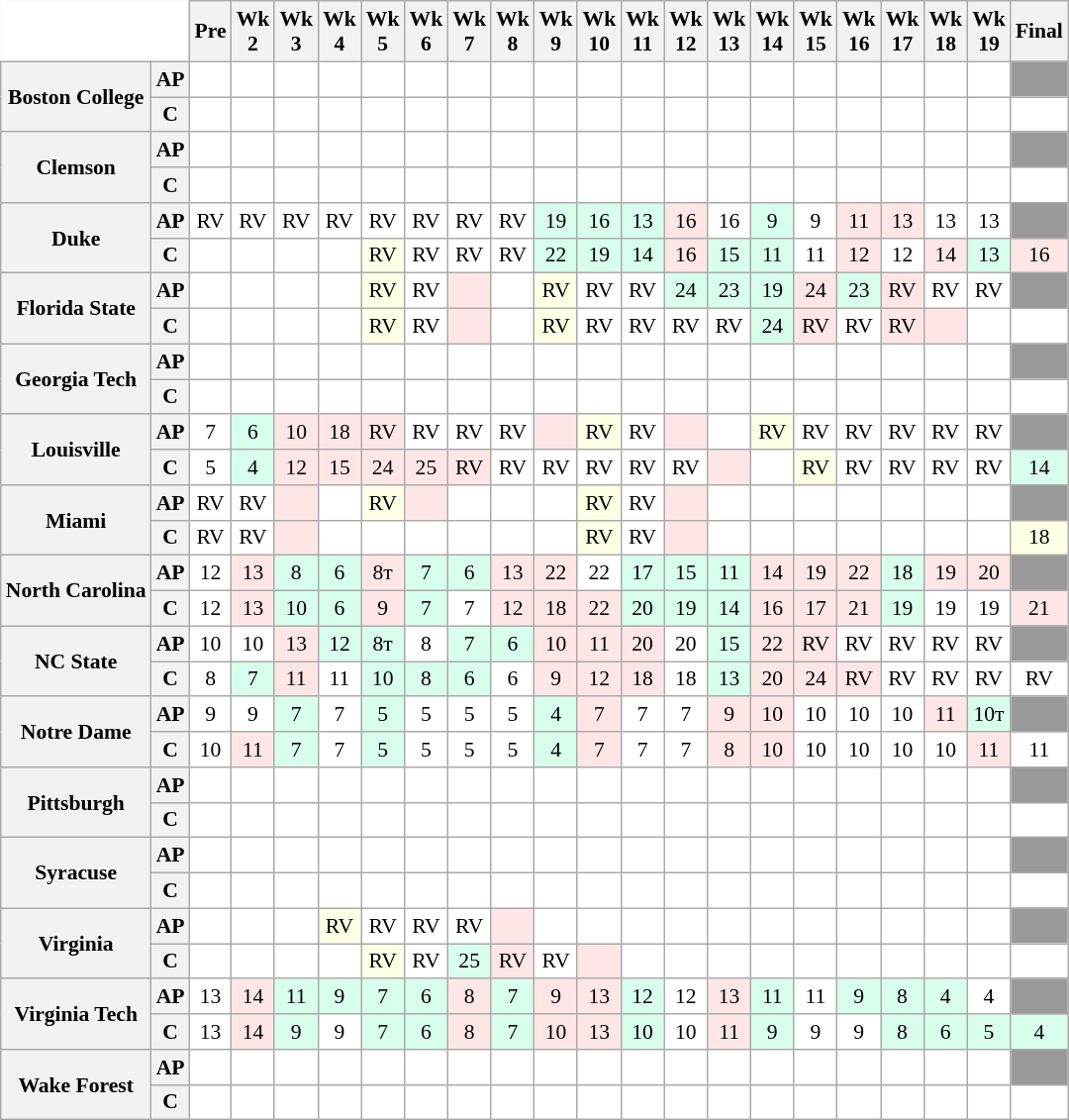<table class="wikitable" style="white-space:nowrap;font-size:90%;">
<tr>
<th colspan=2 style="background:white; border-top-style:hidden; border-left-style:hidden;"> </th>
<th>Pre</th>
<th>Wk<br>2</th>
<th>Wk<br>3</th>
<th>Wk<br>4</th>
<th>Wk<br>5</th>
<th>Wk<br>6</th>
<th>Wk<br>7</th>
<th>Wk<br>8</th>
<th>Wk<br>9</th>
<th>Wk<br>10</th>
<th>Wk<br>11</th>
<th>Wk<br>12</th>
<th>Wk<br>13</th>
<th>Wk<br>14</th>
<th>Wk<br>15</th>
<th>Wk<br>16</th>
<th>Wk<br>17</th>
<th>Wk<br>18</th>
<th>Wk<br>19</th>
<th>Final</th>
</tr>
<tr style="text-align:center;">
<th rowspan=2 style=>Boston College</th>
<th>AP</th>
<td style="background:#FFF;"></td>
<td style="background:#FFF;"></td>
<td style="background:#FFF;"></td>
<td style="background:#FFF;"></td>
<td style="background:#FFF;"></td>
<td style="background:#FFF;"></td>
<td style="background:#FFF;"></td>
<td style="background:#FFF;"></td>
<td style="background:#FFF;"></td>
<td style="background:#FFF;"></td>
<td style="background:#FFF;"></td>
<td style="background:#FFF;"></td>
<td style="background:#FFF;"></td>
<td style="background:#FFF;"></td>
<td style="background:#FFF;"></td>
<td style="background:#FFF;"></td>
<td style="background:#FFF;"></td>
<td style="background:#FFF;"></td>
<td style="background:#FFF;"></td>
<td style="background:#999;"></td>
</tr>
<tr style="text-align:center;">
<th>C</th>
<td style="background:#FFF;"></td>
<td style="background:#FFF;"></td>
<td style="background:#FFF;"></td>
<td style="background:#FFF;"></td>
<td style="background:#FFF;"></td>
<td style="background:#FFF;"></td>
<td style="background:#FFF;"></td>
<td style="background:#FFF;"></td>
<td style="background:#FFF;"></td>
<td style="background:#FFF;"></td>
<td style="background:#FFF;"></td>
<td style="background:#FFF;"></td>
<td style="background:#FFF;"></td>
<td style="background:#FFF;"></td>
<td style="background:#FFF;"></td>
<td style="background:#FFF;"></td>
<td style="background:#FFF;"></td>
<td style="background:#FFF;"></td>
<td style="background:#FFF;"></td>
<td style="background:#FFF;"></td>
</tr>
<tr style="text-align:center;">
<th rowspan=2 style=>Clemson</th>
<th>AP</th>
<td style="background:#FFF;"></td>
<td style="background:#FFF;"></td>
<td style="background:#FFF;"></td>
<td style="background:#FFF;"></td>
<td style="background:#FFF;"></td>
<td style="background:#FFF;"></td>
<td style="background:#FFF;"></td>
<td style="background:#FFF;"></td>
<td style="background:#FFF;"></td>
<td style="background:#FFF;"></td>
<td style="background:#FFF;"></td>
<td style="background:#FFF;"></td>
<td style="background:#FFF;"></td>
<td style="background:#FFF;"></td>
<td style="background:#FFF;"></td>
<td style="background:#FFF;"></td>
<td style="background:#FFF;"></td>
<td style="background:#FFF;"></td>
<td style="background:#FFF;"></td>
<td style="background:#999;"></td>
</tr>
<tr style="text-align:center;">
<th>C</th>
<td style="background:#FFF;"></td>
<td style="background:#FFF;"></td>
<td style="background:#FFF;"></td>
<td style="background:#FFF;"></td>
<td style="background:#FFF;"></td>
<td style="background:#FFF;"></td>
<td style="background:#FFF;"></td>
<td style="background:#FFF;"></td>
<td style="background:#FFF;"></td>
<td style="background:#FFF;"></td>
<td style="background:#FFF;"></td>
<td style="background:#FFF;"></td>
<td style="background:#FFF;"></td>
<td style="background:#FFF;"></td>
<td style="background:#FFF;"></td>
<td style="background:#FFF;"></td>
<td style="background:#FFF;"></td>
<td style="background:#FFF;"></td>
<td style="background:#FFF;"></td>
<td style="background:#FFF;"></td>
</tr>
<tr style="text-align:center;">
<th rowspan=2 style=>Duke</th>
<th>AP</th>
<td style="background:#FFF;"> RV</td>
<td style="background:#FFF;"> RV</td>
<td style="background:#FFF;"> RV</td>
<td style="background:#FFF;"> RV</td>
<td style="background:#FFF;"> RV</td>
<td style="background:#FFF;"> RV</td>
<td style="background:#FFF;"> RV</td>
<td style="background:#FFF;"> RV</td>
<td style="background:#D8FFEB;"> 19</td>
<td style="background:#D8FFEB;"> 16</td>
<td style="background:#D8FFEB;"> 13</td>
<td style="background:#FFE6E6;"> 16</td>
<td style="background:#FFF;"> 16</td>
<td style="background:#D8FFEB;"> 9</td>
<td style="background:#FFF;"> 9</td>
<td style="background:#FFE6E6;"> 11</td>
<td style="background:#FFE6E6;"> 13</td>
<td style="background:#FFF;"> 13</td>
<td style="background:#FFF;"> 13</td>
<td style="background:#999;"></td>
</tr>
<tr style="text-align:center;">
<th>C</th>
<td style="background:#FFF;"></td>
<td style="background:#FFF;"></td>
<td style="background:#FFF;"></td>
<td style="background:#FFF;"></td>
<td style="background:#FFFFE6;"> RV</td>
<td style="background:#FFF;"> RV</td>
<td style="background:#FFF;"> RV</td>
<td style="background:#FFF;"> RV</td>
<td style="background:#D8FFEB;"> 22</td>
<td style="background:#D8FFEB;"> 19</td>
<td style="background:#D8FFEB;"> 14</td>
<td style="background:#FFE6E6;"> 16</td>
<td style="background:#D8FFEB;"> 15</td>
<td style="background:#D8FFEB;"> 11</td>
<td style="background:#FFF;"> 11</td>
<td style="background:#FFE6E6;"> 12</td>
<td style="background:#FFF;"> 12</td>
<td style="background:#FFE6E6;"> 14</td>
<td style="background:#D8FFEB;"> 13</td>
<td style="background:#FFE6E6;"> 16</td>
</tr>
<tr style="text-align:center;">
<th rowspan=2 style=>Florida State</th>
<th>AP</th>
<td style="background:#FFF;"></td>
<td style="background:#FFF;"></td>
<td style="background:#FFF;"></td>
<td style="background:#FFF;"></td>
<td style="background:#FFFFE6;"> RV</td>
<td style="background:#FFF;"> RV</td>
<td style="background:#FFE6E6;"></td>
<td style="background:#FFF;"></td>
<td style="background:#FFFFE6;"> RV</td>
<td style="background:#FFF;"> RV</td>
<td style="background:#FFF;"> RV</td>
<td style="background:#D8FFEB;"> 24</td>
<td style="background:#D8FFEB;"> 23</td>
<td style="background:#D8FFEB;"> 19</td>
<td style="background:#FFE6E6;"> 24</td>
<td style="background:#D8FFEB;"> 23</td>
<td style="background:#FFE6E6;"> RV</td>
<td style="background:#FFF;"> RV</td>
<td style="background:#FFF;"> RV</td>
<td style="background:#999;"></td>
</tr>
<tr style="text-align:center;">
<th>C</th>
<td style="background:#FFF;"></td>
<td style="background:#FFF;"></td>
<td style="background:#FFF;"></td>
<td style="background:#FFF;"></td>
<td style="background:#FFFFE6;"> RV</td>
<td style="background:#FFF;"> RV</td>
<td style="background:#FFE6E6;"></td>
<td style="background:#FFF;"></td>
<td style="background:#FFFFE6;"> RV</td>
<td style="background:#FFF;"> RV</td>
<td style="background:#FFF;"> RV</td>
<td style="background:#FFF;"> RV</td>
<td style="background:#FFF;"> RV</td>
<td style="background:#D8FFEB;"> 24</td>
<td style="background:#FFE6E6;"> RV</td>
<td style="background:#FFF;"> RV</td>
<td style="background:#FFE6E6;"> RV</td>
<td style="background:#FFE6E6;"></td>
<td style="background:#FFF;"></td>
<td style="background:#FFF;"></td>
</tr>
<tr style="text-align:center;">
<th rowspan=2 style=>Georgia Tech</th>
<th>AP</th>
<td style="background:#FFF;"></td>
<td style="background:#FFF;"></td>
<td style="background:#FFF;"></td>
<td style="background:#FFF;"></td>
<td style="background:#FFF;"></td>
<td style="background:#FFF;"></td>
<td style="background:#FFF;"></td>
<td style="background:#FFF;"></td>
<td style="background:#FFF;"></td>
<td style="background:#FFF;"></td>
<td style="background:#FFF;"></td>
<td style="background:#FFF;"></td>
<td style="background:#FFF;"></td>
<td style="background:#FFF;"></td>
<td style="background:#FFF;"></td>
<td style="background:#FFF;"></td>
<td style="background:#FFF;"></td>
<td style="background:#FFF;"></td>
<td style="background:#FFF;"></td>
<td style="background:#999;"></td>
</tr>
<tr style="text-align:center;">
<th>C</th>
<td style="background:#FFF;"></td>
<td style="background:#FFF;"></td>
<td style="background:#FFF;"></td>
<td style="background:#FFF;"></td>
<td style="background:#FFF;"></td>
<td style="background:#FFF;"></td>
<td style="background:#FFF;"></td>
<td style="background:#FFF;"></td>
<td style="background:#FFF;"></td>
<td style="background:#FFF;"></td>
<td style="background:#FFF;"></td>
<td style="background:#FFF;"></td>
<td style="background:#FFF;"></td>
<td style="background:#FFF;"></td>
<td style="background:#FFF;"></td>
<td style="background:#FFF;"></td>
<td style="background:#FFF;"></td>
<td style="background:#FFF;"></td>
<td style="background:#FFF;"></td>
<td style="background:#FFF;"></td>
</tr>
<tr style="text-align:center;">
<th rowspan=2 style=>Louisville</th>
<th>AP</th>
<td style="background:#FFF;"> 7</td>
<td style="background:#D8FFEB;"> 6</td>
<td style="background:#FFE6E6;"> 10</td>
<td style="background:#FFE6E6;"> 18</td>
<td style="background:#FFE6E6;"> RV</td>
<td style="background:#FFF;"> RV</td>
<td style="background:#FFF;"> RV</td>
<td style="background:#FFF;"> RV</td>
<td style="background:#FFE6E6;"></td>
<td style="background:#FFFFE6;"> RV</td>
<td style="background:#FFF;"> RV</td>
<td style="background:#FFE6E6;"></td>
<td style="background:#FFF;"></td>
<td style="background:#FFFFE6;"> RV</td>
<td style="background:#FFF;"> RV</td>
<td style="background:#FFF;"> RV</td>
<td style="background:#FFF;"> RV</td>
<td style="background:#FFF;"> RV</td>
<td style="background:#FFF;"> RV</td>
<td style="background:#999;"></td>
</tr>
<tr style="text-align:center;">
<th>C</th>
<td style="background:#FFF;"> 5</td>
<td style="background:#D8FFEB;"> 4</td>
<td style="background:#FFE6E6;"> 12</td>
<td style="background:#FFE6E6;"> 15</td>
<td style="background:#FFE6E6;"> 24</td>
<td style="background:#FFE6E6;"> 25</td>
<td style="background:#FFE6E6;"> RV</td>
<td style="background:#FFF;"> RV</td>
<td style="background:#FFF;"> RV</td>
<td style="background:#FFF;"> RV</td>
<td style="background:#FFF;"> RV</td>
<td style="background:#FFF;"> RV</td>
<td style="background:#FFE6E6;"></td>
<td style="background:#FFF;"></td>
<td style="background:#FFFFE6;"> RV</td>
<td style="background:#FFF;"> RV</td>
<td style="background:#FFF;"> RV</td>
<td style="background:#FFF;"> RV</td>
<td style="background:#FFF;"> RV</td>
<td style="background:#D8FFEB;"> 14</td>
</tr>
<tr style="text-align:center;">
<th rowspan=2 style=>Miami</th>
<th>AP</th>
<td style="background:#FFF;"> RV</td>
<td style="background:#FFF;"> RV</td>
<td style="background:#FFE6E6;"></td>
<td style="background:#FFF;"></td>
<td style="background:#FFFFE6;"> RV</td>
<td style="background:#FFE6E6;"></td>
<td style="background:#FFF;"></td>
<td style="background:#FFF;"></td>
<td style="background:#FFF;"></td>
<td style="background:#FFFFE6;"> RV</td>
<td style="background:#FFF;"> RV</td>
<td style="background:#FFE6E6;"></td>
<td style="background:#FFF;"></td>
<td style="background:#FFF;"></td>
<td style="background:#FFF;"></td>
<td style="background:#FFF;"></td>
<td style="background:#FFF;"></td>
<td style="background:#FFF;"></td>
<td style="background:#FFF;"></td>
<td style="background:#999;"></td>
</tr>
<tr style="text-align:center;">
<th>C</th>
<td style="background:#FFF;"> RV</td>
<td style="background:#FFF;"> RV</td>
<td style="background:#FFE6E6;"></td>
<td style="background:#FFF;"></td>
<td style="background:#FFF;"></td>
<td style="background:#FFF;"></td>
<td style="background:#FFF;"></td>
<td style="background:#FFF;"></td>
<td style="background:#FFF;"></td>
<td style="background:#FFFFE6;"> RV</td>
<td style="background:#FFF;"> RV</td>
<td style="background:#FFE6E6;"></td>
<td style="background:#FFF;"></td>
<td style="background:#FFF;"></td>
<td style="background:#FFF;"></td>
<td style="background:#FFF;"></td>
<td style="background:#FFF;"></td>
<td style="background:#FFF;"></td>
<td style="background:#FFF;"></td>
<td style="background:#FFFFE6;"> 18</td>
</tr>
<tr style="text-align:center;">
<th rowspan=2 style=>North Carolina</th>
<th>AP</th>
<td style="background:#FFF;"> 12</td>
<td style="background:#FFE6E6;"> 13</td>
<td style="background:#D8FFEB;"> 8</td>
<td style="background:#D8FFEB;"> 6</td>
<td style="background:#FFE6E6;"> 8т</td>
<td style="background:#D8FFEB;"> 7</td>
<td style="background:#D8FFEB;"> 6</td>
<td style="background:#FFE6E6;"> 13</td>
<td style="background:#FFE6E6;"> 22</td>
<td style="background:#FFF;"> 22</td>
<td style="background:#D8FFEB;"> 17</td>
<td style="background:#D8FFEB;"> 15</td>
<td style="background:#D8FFEB;"> 11</td>
<td style="background:#FFE6E6;"> 14</td>
<td style="background:#FFE6E6;"> 19</td>
<td style="background:#FFE6E6;"> 22</td>
<td style="background:#D8FFEB;"> 18</td>
<td style="background:#FFE6E6;"> 19</td>
<td style="background:#FFE6E6;"> 20</td>
<td style="background:#999;"></td>
</tr>
<tr style="text-align:center;">
<th>C</th>
<td style="background:#FFF;"> 12</td>
<td style="background:#FFE6E6;"> 13</td>
<td style="background:#D8FFEB;"> 10</td>
<td style="background:#D8FFEB;"> 6</td>
<td style="background:#FFE6E6;"> 9</td>
<td style="background:#D8FFEB;"> 7</td>
<td style="background:#FFF;"> 7</td>
<td style="background:#FFE6E6;"> 12</td>
<td style="background:#FFE6E6;"> 18</td>
<td style="background:#FFE6E6;"> 22</td>
<td style="background:#D8FFEB;"> 20</td>
<td style="background:#D8FFEB;"> 19</td>
<td style="background:#D8FFEB;"> 14</td>
<td style="background:#FFE6E6;"> 16</td>
<td style="background:#FFE6E6;"> 17</td>
<td style="background:#FFE6E6;"> 21</td>
<td style="background:#D8FFEB;"> 19</td>
<td style="background:#FFF;"> 19</td>
<td style="background:#FFF;"> 19</td>
<td style="background:#FFE6E6;"> 21</td>
</tr>
<tr style="text-align:center;">
<th rowspan=2 style=>NC State</th>
<th>AP</th>
<td style="background:#FFF;"> 10</td>
<td style="background:#FFF;"> 10</td>
<td style="background:#FFE6E6;"> 13</td>
<td style="background:#D8FFEB;"> 12</td>
<td style="background:#D8FFEB;"> 8т</td>
<td style="background:#FFF;"> 8</td>
<td style="background:#D8FFEB;"> 7</td>
<td style="background:#D8FFEB;"> 6</td>
<td style="background:#FFE6E6;"> 10</td>
<td style="background:#FFE6E6;"> 11</td>
<td style="background:#FFE6E6;"> 20</td>
<td style="background:#FFF;"> 20</td>
<td style="background:#D8FFEB;"> 15</td>
<td style="background:#FFE6E6;"> 22</td>
<td style="background:#FFE6E6;"> RV</td>
<td style="background:#FFF;"> RV</td>
<td style="background:#FFF;"> RV</td>
<td style="background:#FFF;"> RV</td>
<td style="background:#FFF;"> RV</td>
<td style="background:#999;"></td>
</tr>
<tr style="text-align:center;">
<th>C</th>
<td style="background:#FFF;"> 8</td>
<td style="background:#D8FFEB;"> 7</td>
<td style="background:#FFE6E6;"> 11</td>
<td style="background:#FFF;"> 11</td>
<td style="background:#D8FFEB;"> 10</td>
<td style="background:#D8FFEB;"> 8</td>
<td style="background:#D8FFEB;"> 6</td>
<td style="background:#FFF;"> 6</td>
<td style="background:#FFE6E6;"> 9</td>
<td style="background:#FFE6E6;"> 12</td>
<td style="background:#FFE6E6;"> 18</td>
<td style="background:#FFF;"> 18</td>
<td style="background:#D8FFEB;"> 13</td>
<td style="background:#FFE6E6;"> 20</td>
<td style="background:#FFE6E6;"> 24</td>
<td style="background:#FFE6E6;"> RV</td>
<td style="background:#FFF;"> RV</td>
<td style="background:#FFF;"> RV</td>
<td style="background:#FFF;"> RV</td>
<td style="background:#FFF;"> RV</td>
</tr>
<tr style="text-align:center;">
<th rowspan=2 style=>Notre Dame</th>
<th>AP</th>
<td style="background:#FFF;"> 9</td>
<td style="background:#FFF;"> 9</td>
<td style="background:#D8FFEB;"> 7</td>
<td style="background:#FFF;"> 7</td>
<td style="background:#D8FFEB;"> 5</td>
<td style="background:#FFF;"> 5</td>
<td style="background:#FFF;"> 5</td>
<td style="background:#FFF;"> 5</td>
<td style="background:#D8FFEB;"> 4</td>
<td style="background:#FFE6E6;"> 7</td>
<td style="background:#FFF;"> 7</td>
<td style="background:#FFF;"> 7</td>
<td style="background:#FFE6E6;"> 9</td>
<td style="background:#FFE6E6;"> 10</td>
<td style="background:#FFF;"> 10</td>
<td style="background:#FFF;"> 10</td>
<td style="background:#FFF;"> 10</td>
<td style="background:#FFE6E6;"> 11</td>
<td style="background:#D8FFEB;"> 10т</td>
<td style="background:#999;"></td>
</tr>
<tr style="text-align:center;">
<th>C</th>
<td style="background:#FFF;"> 10</td>
<td style="background:#FFE6E6;"> 11</td>
<td style="background:#D8FFEB;"> 7</td>
<td style="background:#FFF;"> 7</td>
<td style="background:#D8FFEB;"> 5</td>
<td style="background:#FFF;"> 5</td>
<td style="background:#FFF;"> 5</td>
<td style="background:#FFF;"> 5</td>
<td style="background:#D8FFEB;"> 4</td>
<td style="background:#FFE6E6;"> 7</td>
<td style="background:#FFF;"> 7</td>
<td style="background:#FFF;"> 7</td>
<td style="background:#FFE6E6;"> 8</td>
<td style="background:#FFE6E6;"> 10</td>
<td style="background:#FFF;"> 10</td>
<td style="background:#FFF;"> 10</td>
<td style="background:#FFF;"> 10</td>
<td style="background:#FFF;"> 10</td>
<td style="background:#FFE6E6;"> 11</td>
<td style="background:#FFF;"> 11</td>
</tr>
<tr style="text-align:center;">
<th rowspan=2 style=>Pittsburgh</th>
<th>AP</th>
<td style="background:#FFF;"></td>
<td style="background:#FFF;"></td>
<td style="background:#FFF;"></td>
<td style="background:#FFF;"></td>
<td style="background:#FFF;"></td>
<td style="background:#FFF;"></td>
<td style="background:#FFF;"></td>
<td style="background:#FFF;"></td>
<td style="background:#FFF;"></td>
<td style="background:#FFF;"></td>
<td style="background:#FFF;"></td>
<td style="background:#FFF;"></td>
<td style="background:#FFF;"></td>
<td style="background:#FFF;"></td>
<td style="background:#FFF;"></td>
<td style="background:#FFF;"></td>
<td style="background:#FFF;"></td>
<td style="background:#FFF;"></td>
<td style="background:#FFF;"></td>
<td style="background:#999;"></td>
</tr>
<tr style="text-align:center;">
<th>C</th>
<td style="background:#FFF;"></td>
<td style="background:#FFF;"></td>
<td style="background:#FFF;"></td>
<td style="background:#FFF;"></td>
<td style="background:#FFF;"></td>
<td style="background:#FFF;"></td>
<td style="background:#FFF;"></td>
<td style="background:#FFF;"></td>
<td style="background:#FFF;"></td>
<td style="background:#FFF;"></td>
<td style="background:#FFF;"></td>
<td style="background:#FFF;"></td>
<td style="background:#FFF;"></td>
<td style="background:#FFF;"></td>
<td style="background:#FFF;"></td>
<td style="background:#FFF;"></td>
<td style="background:#FFF;"></td>
<td style="background:#FFF;"></td>
<td style="background:#FFF;"></td>
<td style="background:#FFF;"></td>
</tr>
<tr style="text-align:center;">
<th rowspan=2 style=>Syracuse</th>
<th>AP</th>
<td style="background:#FFF;"></td>
<td style="background:#FFF;"></td>
<td style="background:#FFF;"></td>
<td style="background:#FFF;"></td>
<td style="background:#FFF;"></td>
<td style="background:#FFF;"></td>
<td style="background:#FFF;"></td>
<td style="background:#FFF;"></td>
<td style="background:#FFF;"></td>
<td style="background:#FFF;"></td>
<td style="background:#FFF;"></td>
<td style="background:#FFF;"></td>
<td style="background:#FFF;"></td>
<td style="background:#FFF;"></td>
<td style="background:#FFF;"></td>
<td style="background:#FFF;"></td>
<td style="background:#FFF;"></td>
<td style="background:#FFF;"></td>
<td style="background:#FFF;"></td>
<td style="background:#999;"></td>
</tr>
<tr style="text-align:center;">
<th>C</th>
<td style="background:#FFF;"></td>
<td style="background:#FFF;"></td>
<td style="background:#FFF;"></td>
<td style="background:#FFF;"></td>
<td style="background:#FFF;"></td>
<td style="background:#FFF;"></td>
<td style="background:#FFF;"></td>
<td style="background:#FFF;"></td>
<td style="background:#FFF;"></td>
<td style="background:#FFF;"></td>
<td style="background:#FFF;"></td>
<td style="background:#FFF;"></td>
<td style="background:#FFF;"></td>
<td style="background:#FFF;"></td>
<td style="background:#FFF;"></td>
<td style="background:#FFF;"></td>
<td style="background:#FFF;"></td>
<td style="background:#FFF;"></td>
<td style="background:#FFF;"></td>
<td style="background:#FFF;"></td>
</tr>
<tr style="text-align:center;">
<th rowspan=2 style=>Virginia</th>
<th>AP</th>
<td style="background:#FFF;"></td>
<td style="background:#FFF;"></td>
<td style="background:#FFF;"></td>
<td style="background:#FFFFE6;"> RV</td>
<td style="background:#FFF;"> RV</td>
<td style="background:#FFF;"> RV</td>
<td style="background:#FFF;"> RV</td>
<td style="background:#FFE6E6;"></td>
<td style="background:#FFF;"></td>
<td style="background:#FFF;"></td>
<td style="background:#FFF;"></td>
<td style="background:#FFF;"></td>
<td style="background:#FFF;"></td>
<td style="background:#FFF;"></td>
<td style="background:#FFF;"></td>
<td style="background:#FFF;"></td>
<td style="background:#FFF;"></td>
<td style="background:#FFF;"></td>
<td style="background:#FFF;"></td>
<td style="background:#999;"></td>
</tr>
<tr style="text-align:center;">
<th>C</th>
<td style="background:#FFF;"></td>
<td style="background:#FFF;"></td>
<td style="background:#FFF;"></td>
<td style="background:#FFF;"></td>
<td style="background:#FFFFE6;"> RV</td>
<td style="background:#FFF;"> RV</td>
<td style="background:#D8FFEB;"> 25</td>
<td style="background:#FFE6E6;"> RV</td>
<td style="background:#FFF;"> RV</td>
<td style="background:#FFE6E6;"></td>
<td style="background:#FFF;"></td>
<td style="background:#FFF;"></td>
<td style="background:#FFF;"></td>
<td style="background:#FFF;"></td>
<td style="background:#FFF;"></td>
<td style="background:#FFF;"></td>
<td style="background:#FFF;"></td>
<td style="background:#FFF;"></td>
<td style="background:#FFF;"></td>
<td style="background:#FFF;"></td>
</tr>
<tr style="text-align:center;">
<th rowspan=2 style=>Virginia Tech</th>
<th>AP</th>
<td style="background:#FFF;"> 13</td>
<td style="background:#FFE6E6;"> 14</td>
<td style="background:#D8FFEB;"> 11</td>
<td style="background:#D8FFEB;"> 9</td>
<td style="background:#D8FFEB;"> 7</td>
<td style="background:#D8FFEB;"> 6</td>
<td style="background:#FFE6E6;"> 8</td>
<td style="background:#D8FFEB;"> 7</td>
<td style="background:#FFE6E6;"> 9</td>
<td style="background:#FFE6E6;"> 13</td>
<td style="background:#D8FFEB;"> 12</td>
<td style="background:#FFF;"> 12</td>
<td style="background:#FFE6E6;"> 13</td>
<td style="background:#D8FFEB;"> 11</td>
<td style="background:#FFF;"> 11</td>
<td style="background:#D8FFEB;"> 9</td>
<td style="background:#D8FFEB;"> 8</td>
<td style="background:#D8FFEB;"> 4</td>
<td style="background:#FFF;"> 4</td>
<td style="background:#999;"></td>
</tr>
<tr style="text-align:center;">
<th>C</th>
<td style="background:#FFF;"> 13</td>
<td style="background:#FFE6E6;"> 14</td>
<td style="background:#D8FFEB;"> 9</td>
<td style="background:#FFF;"> 9</td>
<td style="background:#D8FFEB;"> 7</td>
<td style="background:#D8FFEB;"> 6</td>
<td style="background:#FFE6E6;"> 8</td>
<td style="background:#D8FFEB;"> 7</td>
<td style="background:#FFE6E6;"> 10</td>
<td style="background:#FFE6E6;"> 13</td>
<td style="background:#D8FFEB;"> 10</td>
<td style="background:#FFF;"> 10</td>
<td style="background:#FFE6E6;"> 11</td>
<td style="background:#D8FFEB;"> 9</td>
<td style="background:#FFF;"> 9</td>
<td style="background:#FFF;"> 9</td>
<td style="background:#D8FFEB;"> 8</td>
<td style="background:#D8FFEB;"> 6</td>
<td style="background:#D8FFEB;"> 5</td>
<td style="background:#D8FFEB;"> 4</td>
</tr>
<tr style="text-align:center;">
<th rowspan=2 style=>Wake Forest</th>
<th>AP</th>
<td style="background:#FFF;"></td>
<td style="background:#FFF;"></td>
<td style="background:#FFF;"></td>
<td style="background:#FFF;"></td>
<td style="background:#FFF;"></td>
<td style="background:#FFF;"></td>
<td style="background:#FFF;"></td>
<td style="background:#FFF;"></td>
<td style="background:#FFF;"></td>
<td style="background:#FFF;"></td>
<td style="background:#FFF;"></td>
<td style="background:#FFF;"></td>
<td style="background:#FFF;"></td>
<td style="background:#FFF;"></td>
<td style="background:#FFF;"></td>
<td style="background:#FFF;"></td>
<td style="background:#FFF;"></td>
<td style="background:#FFF;"></td>
<td style="background:#FFF;"></td>
<td style="background:#999;"></td>
</tr>
<tr style="text-align:center;">
<th>C</th>
<td style="background:#FFF;"></td>
<td style="background:#FFF;"></td>
<td style="background:#FFF;"></td>
<td style="background:#FFF;"></td>
<td style="background:#FFF;"></td>
<td style="background:#FFF;"></td>
<td style="background:#FFF;"></td>
<td style="background:#FFF;"></td>
<td style="background:#FFF;"></td>
<td style="background:#FFF;"></td>
<td style="background:#FFF;"></td>
<td style="background:#FFF;"></td>
<td style="background:#FFF;"></td>
<td style="background:#FFF;"></td>
<td style="background:#FFF;"></td>
<td style="background:#FFF;"></td>
<td style="background:#FFF;"></td>
<td style="background:#FFF;"></td>
<td style="background:#FFF;"></td>
<td style="background:#FFF;"></td>
</tr>
</table>
